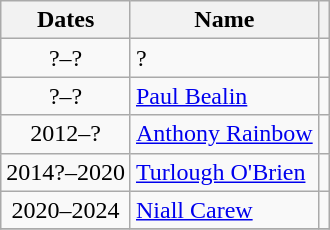<table class="wikitable sortable" style="text-align: center;">
<tr>
<th>Dates</th>
<th>Name</th>
<th></th>
</tr>
<tr>
<td>?–?</td>
<td style="text-align: left;">?</td>
<td></td>
</tr>
<tr>
<td>?–?</td>
<td style="text-align: left;"><a href='#'>Paul Bealin</a></td>
<td><small></small></td>
</tr>
<tr>
<td>2012–?</td>
<td style="text-align: left;"><a href='#'>Anthony Rainbow</a></td>
<td></td>
</tr>
<tr>
<td>2014?–2020</td>
<td style="text-align: left;"><a href='#'>Turlough O'Brien</a></td>
<td></td>
</tr>
<tr>
<td>2020–2024</td>
<td style="text-align: left;"><a href='#'>Niall Carew</a></td>
<td></td>
</tr>
<tr>
</tr>
</table>
